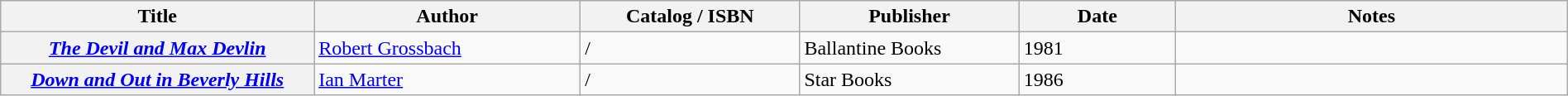<table class="wikitable sortable" style="width:100%;">
<tr>
<th width=20%>Title</th>
<th width=17%>Author</th>
<th width=14%>Catalog / ISBN</th>
<th width=14%>Publisher</th>
<th width=10%>Date</th>
<th width=25%>Notes</th>
</tr>
<tr>
<th><em><a href='#'>The Devil and Max Devlin</a></em></th>
<td><a href='#'>Robert Grossbach</a></td>
<td> / </td>
<td>Ballantine Books</td>
<td>1981</td>
<td></td>
</tr>
<tr>
<th><em><a href='#'>Down and Out in Beverly Hills</a></em></th>
<td><a href='#'>Ian Marter</a></td>
<td> / </td>
<td>Star Books</td>
<td>1986</td>
<td></td>
</tr>
</table>
